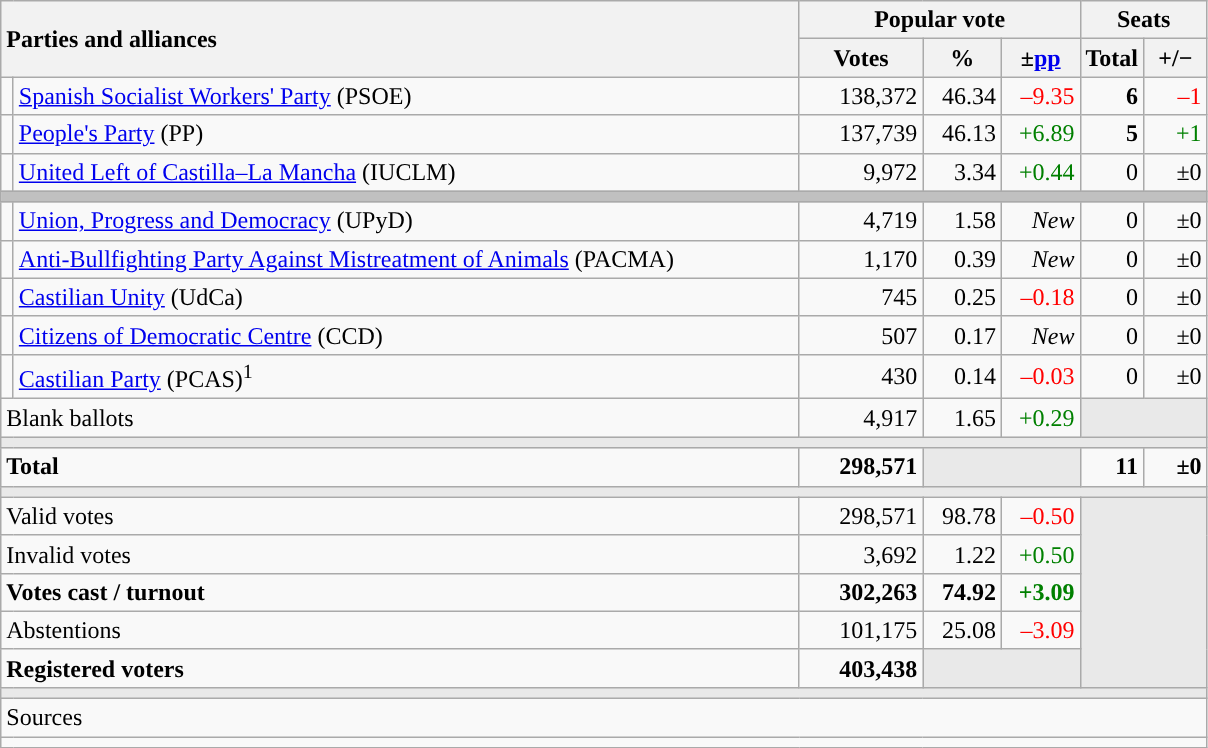<table class="wikitable" style="text-align:right;">
<tr>
<th style="text-align:left;" rowspan="2" colspan="2" width="525">Parties and alliances</th>
<th colspan="3">Popular vote</th>
<th colspan="2">Seats</th>
</tr>
<tr>
<th width="75">Votes</th>
<th width="45">%</th>
<th width="45">±<a href='#'>pp</a></th>
<th width="35">Total</th>
<th width="35">+/−</th>
</tr>
<tr>
<td width="1" style="color:inherit;background:"></td>
<td align="left"><a href='#'>Spanish Socialist Workers' Party</a> (PSOE)</td>
<td>138,372</td>
<td>46.34</td>
<td style="color:red;">–9.35</td>
<td><strong>6</strong></td>
<td style="color:red;">–1</td>
</tr>
<tr>
<td style="color:inherit;background:"></td>
<td align="left"><a href='#'>People's Party</a> (PP)</td>
<td>137,739</td>
<td>46.13</td>
<td style="color:green;">+6.89</td>
<td><strong>5</strong></td>
<td style="color:green;">+1</td>
</tr>
<tr>
<td style="color:inherit;background:"></td>
<td align="left"><a href='#'>United Left of Castilla–La Mancha</a> (IUCLM)</td>
<td>9,972</td>
<td>3.34</td>
<td style="color:green;">+0.44</td>
<td>0</td>
<td>±0</td>
</tr>
<tr>
<td colspan="7" bgcolor="#C0C0C0"></td>
</tr>
<tr>
<td style="color:inherit;background:"></td>
<td align="left"><a href='#'>Union, Progress and Democracy</a> (UPyD)</td>
<td>4,719</td>
<td>1.58</td>
<td><em>New</em></td>
<td>0</td>
<td>±0</td>
</tr>
<tr>
<td style="color:inherit;background:"></td>
<td align="left"><a href='#'>Anti-Bullfighting Party Against Mistreatment of Animals</a> (PACMA)</td>
<td>1,170</td>
<td>0.39</td>
<td><em>New</em></td>
<td>0</td>
<td>±0</td>
</tr>
<tr>
<td style="color:inherit;background:"></td>
<td align="left"><a href='#'>Castilian Unity</a> (UdCa)</td>
<td>745</td>
<td>0.25</td>
<td style="color:red;">–0.18</td>
<td>0</td>
<td>±0</td>
</tr>
<tr>
<td style="color:inherit;background:"></td>
<td align="left"><a href='#'>Citizens of Democratic Centre</a> (CCD)</td>
<td>507</td>
<td>0.17</td>
<td><em>New</em></td>
<td>0</td>
<td>±0</td>
</tr>
<tr>
<td style="color:inherit;background:"></td>
<td align="left"><a href='#'>Castilian Party</a> (PCAS)<sup>1</sup></td>
<td>430</td>
<td>0.14</td>
<td style="color:red;">–0.03</td>
<td>0</td>
<td>±0</td>
</tr>
<tr>
<td align="left" colspan="2">Blank ballots</td>
<td>4,917</td>
<td>1.65</td>
<td style="color:green;">+0.29</td>
<td bgcolor="#E9E9E9" colspan="2"></td>
</tr>
<tr>
<td colspan="7" bgcolor="#E9E9E9"></td>
</tr>
<tr style="font-weight:bold;">
<td align="left" colspan="2">Total</td>
<td>298,571</td>
<td bgcolor="#E9E9E9" colspan="2"></td>
<td>11</td>
<td>±0</td>
</tr>
<tr>
<td colspan="7" bgcolor="#E9E9E9"></td>
</tr>
<tr>
<td align="left" colspan="2">Valid votes</td>
<td>298,571</td>
<td>98.78</td>
<td style="color:red;">–0.50</td>
<td bgcolor="#E9E9E9" colspan="2" rowspan="5"></td>
</tr>
<tr>
<td align="left" colspan="2">Invalid votes</td>
<td>3,692</td>
<td>1.22</td>
<td style="color:green;">+0.50</td>
</tr>
<tr style="font-weight:bold;">
<td align="left" colspan="2">Votes cast / turnout</td>
<td>302,263</td>
<td>74.92</td>
<td style="color:green;">+3.09</td>
</tr>
<tr>
<td align="left" colspan="2">Abstentions</td>
<td>101,175</td>
<td>25.08</td>
<td style="color:red;">–3.09</td>
</tr>
<tr style="font-weight:bold;">
<td align="left" colspan="2">Registered voters</td>
<td>403,438</td>
<td bgcolor="#E9E9E9" colspan="2"></td>
</tr>
<tr>
<td colspan="7" bgcolor="#E9E9E9"></td>
</tr>
<tr>
<td align="left" colspan="7">Sources</td>
</tr>
<tr>
<td colspan="7" style="text-align:left; max-width:790px;"></td>
</tr>
</table>
